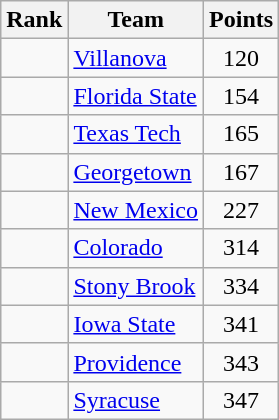<table class="wikitable sortable" style="text-align:center">
<tr>
<th>Rank</th>
<th>Team</th>
<th>Points</th>
</tr>
<tr>
<td></td>
<td align=left><a href='#'>Villanova</a></td>
<td>120</td>
</tr>
<tr>
<td></td>
<td align=left><a href='#'>Florida State</a></td>
<td>154</td>
</tr>
<tr>
<td></td>
<td align=left><a href='#'>Texas Tech</a></td>
<td>165</td>
</tr>
<tr>
<td></td>
<td align=left><a href='#'>Georgetown</a></td>
<td>167</td>
</tr>
<tr>
<td></td>
<td align=left><a href='#'>New Mexico</a></td>
<td>227</td>
</tr>
<tr>
<td></td>
<td align=left><a href='#'>Colorado</a></td>
<td>314</td>
</tr>
<tr>
<td></td>
<td align=left><a href='#'>Stony Brook</a></td>
<td>334</td>
</tr>
<tr>
<td></td>
<td align=left><a href='#'>Iowa State</a></td>
<td>341</td>
</tr>
<tr>
<td></td>
<td align=left><a href='#'>Providence</a></td>
<td>343</td>
</tr>
<tr>
<td></td>
<td align=left><a href='#'>Syracuse</a></td>
<td>347</td>
</tr>
</table>
